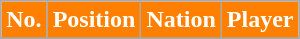<table class="wikitable sortable">
<tr>
<th style="background:#ff8000; color:#fff;" scope="col">No.</th>
<th style="background:#ff8000; color:#fff;" scope="col">Position</th>
<th style="background:#ff8000; color:#fff;" scope="col">Nation</th>
<th style="background:#ff8000; color:#fff;" scope="col">Player</th>
</tr>
<tr>
</tr>
</table>
